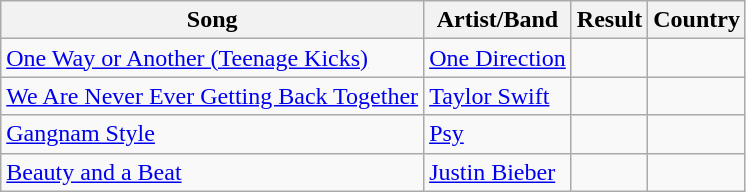<table class="wikitable">
<tr>
<th>Song</th>
<th>Artist/Band</th>
<th>Result</th>
<th>Country</th>
</tr>
<tr>
<td><a href='#'>One Way or Another (Teenage Kicks)</a></td>
<td><a href='#'>One Direction</a></td>
<td></td>
<td></td>
</tr>
<tr>
<td><a href='#'>We Are Never Ever Getting Back Together</a></td>
<td><a href='#'>Taylor Swift</a></td>
<td></td>
<td></td>
</tr>
<tr>
<td><a href='#'>Gangnam Style</a></td>
<td><a href='#'>Psy</a></td>
<td></td>
<td></td>
</tr>
<tr>
<td><a href='#'>Beauty and a Beat</a></td>
<td><a href='#'>Justin Bieber</a></td>
<td></td>
<td></td>
</tr>
</table>
